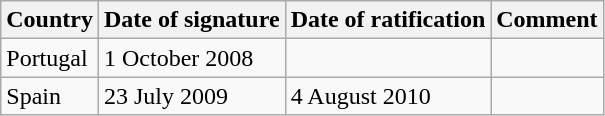<table class="wikitable sortable">
<tr>
<th>Country</th>
<th>Date of signature</th>
<th>Date of ratification</th>
<th>Comment</th>
</tr>
<tr>
<td>Portugal</td>
<td>1 October 2008</td>
<td></td>
<td></td>
</tr>
<tr>
<td>Spain</td>
<td>23 July 2009</td>
<td>4 August 2010</td>
<td></td>
</tr>
</table>
